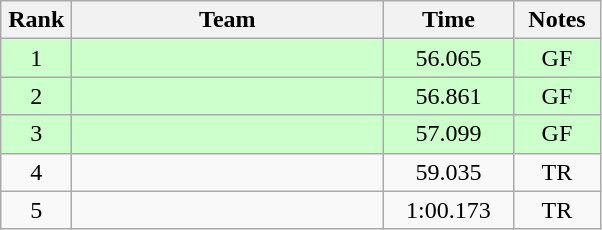<table class=wikitable style="text-align:center">
<tr>
<th width=40>Rank</th>
<th width=200>Team</th>
<th width=80>Time</th>
<th width=50>Notes</th>
</tr>
<tr bgcolor="#ccffcc">
<td>1</td>
<td align=left></td>
<td>56.065</td>
<td>GF</td>
</tr>
<tr bgcolor="#ccffcc">
<td>2</td>
<td align=left></td>
<td>56.861</td>
<td>GF</td>
</tr>
<tr bgcolor="#ccffcc">
<td>3</td>
<td align=left></td>
<td>57.099</td>
<td>GF</td>
</tr>
<tr>
<td>4</td>
<td align=left></td>
<td>59.035</td>
<td>TR</td>
</tr>
<tr>
<td>5</td>
<td align=left></td>
<td>1:00.173</td>
<td>TR</td>
</tr>
</table>
